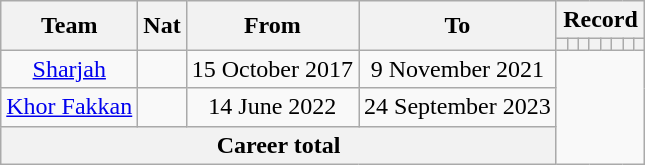<table class="wikitable" style="text-align: center">
<tr>
<th rowspan=2>Team</th>
<th rowspan=2>Nat</th>
<th rowspan=2>From</th>
<th rowspan=2>To</th>
<th colspan=8>Record</th>
</tr>
<tr>
<th></th>
<th></th>
<th></th>
<th></th>
<th></th>
<th></th>
<th></th>
<th></th>
</tr>
<tr>
<td><a href='#'>Sharjah</a></td>
<td rowspan="1"></td>
<td>15 October 2017</td>
<td>9 November 2021<br></td>
</tr>
<tr>
<td><a href='#'>Khor Fakkan</a></td>
<td rowspan="1"></td>
<td>14 June 2022</td>
<td>24 September 2023<br></td>
</tr>
<tr>
<th colspan=4>Career total<br></th>
</tr>
</table>
